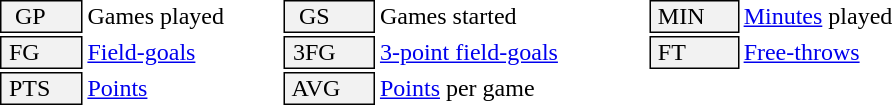<table class="toccolours " style="min-width:40em; white-space: nowrap;">
<tr>
<td style="background-color: #F2F2F2; border: 1px solid black;">  GP</td>
<td>Games played</td>
<td style="background-color: #F2F2F2; border: 1px solid black">  GS </td>
<td>Games started</td>
<td style="background-color: #F2F2F2; border: 1px solid black"> MIN </td>
<td><a href='#'>Minutes</a> played</td>
</tr>
<tr>
<td style="background-color: #F2F2F2; border: 1px solid black;"> FG </td>
<td style="padding-right: 8px"><a href='#'>Field-goals</a></td>
<td style="background-color: #F2F2F2; border: 1px solid black"> 3FG </td>
<td style="padding-right: 8px"><a href='#'>3-point field-goals</a></td>
<td style="background-color: #F2F2F2; border: 1px solid black"> FT </td>
<td><a href='#'>Free-throws</a></td>
</tr>
<tr>
<td style="background-color: #F2F2F2; border: 1px solid black;"> PTS </td>
<td><a href='#'>Points</a></td>
<td style="background-color: #F2F2F2; border: 1px solid black"> AVG </td>
<td><a href='#'>Points</a> per game</td>
<td></td>
<td></td>
</tr>
</table>
